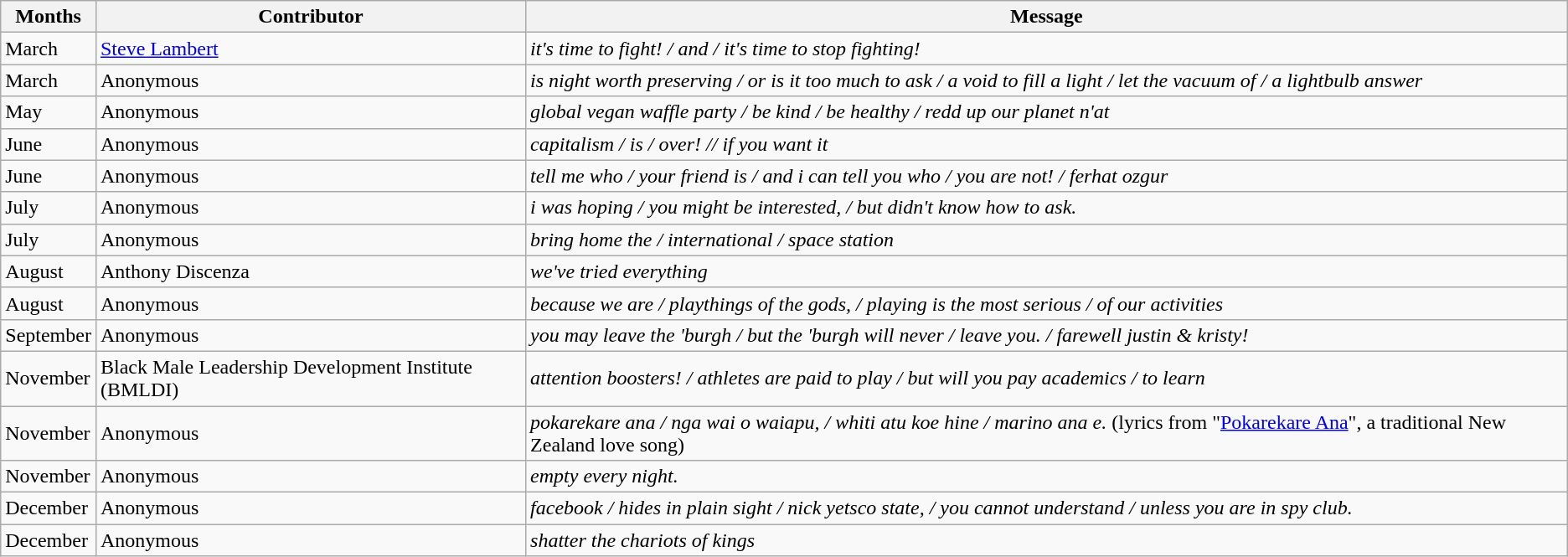<table class="wikitable">
<tr>
<th>Months</th>
<th>Contributor</th>
<th>Message</th>
</tr>
<tr>
<td>March</td>
<td><a href='#'>Steve Lambert</a></td>
<td><em>it's time to fight! / and / it's time to stop fighting!</em></td>
</tr>
<tr>
<td>March</td>
<td>Anonymous</td>
<td><em>is night worth preserving / or is it too much to ask / a void to fill a light / let the vacuum of / a lightbulb answer</em></td>
</tr>
<tr>
<td>May</td>
<td>Anonymous</td>
<td><em>global vegan waffle party / be kind / be healthy / redd up our planet n'at</em></td>
</tr>
<tr>
<td>June</td>
<td>Anonymous</td>
<td><em>capitalism / is / over! // if you want it</em></td>
</tr>
<tr>
<td>June</td>
<td>Anonymous</td>
<td><em>tell me who / your friend is / and i can tell you who / you are not! / ferhat ozgur</em></td>
</tr>
<tr>
<td>July</td>
<td>Anonymous</td>
<td><em>i was hoping / you might be interested, / but didn't know how to ask.</em></td>
</tr>
<tr>
<td>July</td>
<td>Anonymous</td>
<td><em>bring home the / international / space station</em></td>
</tr>
<tr>
<td>August</td>
<td>Anthony Discenza</td>
<td><em>we've tried everything</em></td>
</tr>
<tr>
<td>August</td>
<td>Anonymous</td>
<td><em>because we are / playthings of the gods, / playing is the most serious / of our activities</em></td>
</tr>
<tr>
<td>September</td>
<td>Anonymous</td>
<td><em>you may leave the 'burgh / but the 'burgh will never / leave you. / farewell justin & kristy!</em></td>
</tr>
<tr>
<td>November</td>
<td>Black Male Leadership Development Institute (BMLDI)</td>
<td><em>attention boosters! / athletes are paid to play / but will you pay academics / to learn</em></td>
</tr>
<tr>
<td>November</td>
<td>Anonymous</td>
<td><em>pokarekare ana / nga wai o waiapu, / whiti atu koe hine / marino ana e.</em> (lyrics from "<a href='#'>Pokarekare Ana</a>", a traditional New Zealand love song)</td>
</tr>
<tr>
<td>November</td>
<td>Anonymous</td>
<td><em>empty every night.</em></td>
</tr>
<tr>
<td>December</td>
<td>Anonymous</td>
<td><em>facebook / hides in plain sight / nick yetsco state, / you cannot understand / unless you are in spy club.</em></td>
</tr>
<tr>
<td>December</td>
<td>Anonymous</td>
<td><em>shatter the chariots of kings</em></td>
</tr>
</table>
